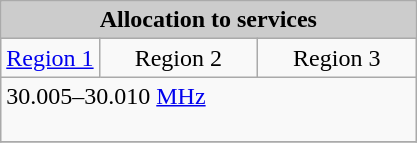<table class=wikitable>
<tr bgcolor="#CCCCCC" align="center">
<td align="center" colspan="3"><strong>Allocation to services</strong></td>
</tr>
<tr align="center">
<td align="center"><a href='#'>Region 1</a></td>
<td>     Region 2     </td>
<td>     Region 3     </td>
</tr>
<tr>
<td colspan="3">30.005–30.010 <a href='#'>MHz</a><br><br></td>
</tr>
<tr>
</tr>
</table>
